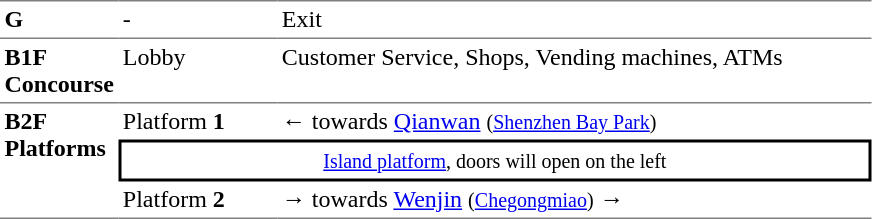<table table border=0 cellspacing=0 cellpadding=3>
<tr>
<td style="border-top:solid 1px gray;" width=50 valign=top><strong>G</strong></td>
<td style="border-top:solid 1px gray;" width=100 valign=top>-</td>
<td style="border-top:solid 1px gray;" width=390 valign=top>Exit</td>
</tr>
<tr>
<td style="border-bottom:solid 1px gray; border-top:solid 1px gray;" valign=top width=50><strong>B1F<br>Concourse</strong></td>
<td style="border-bottom:solid 1px gray; border-top:solid 1px gray;" valign=top width=100>Lobby</td>
<td style="border-bottom:solid 1px gray; border-top:solid 1px gray;" valign=top width=390>Customer Service, Shops, Vending machines, ATMs</td>
</tr>
<tr>
<td style="border-bottom:solid 1px gray;" rowspan="3" valign=top><strong>B2F<br>Platforms</strong></td>
<td>Platform <strong>1</strong></td>
<td>←  towards <a href='#'>Qianwan</a> <small>(<a href='#'>Shenzhen Bay Park</a>)</small></td>
</tr>
<tr>
<td style="border-right:solid 2px black;border-left:solid 2px black;border-top:solid 2px black;border-bottom:solid 2px black;text-align:center;" colspan=2><small><a href='#'>Island platform</a>, doors will open on the left</small></td>
</tr>
<tr>
<td style="border-bottom:solid 1px gray;">Platform <strong>2</strong></td>
<td style="border-bottom:solid 1px gray;"><span>→</span>  towards <a href='#'>Wenjin</a> <small>(<a href='#'>Chegongmiao</a>)</small> →</td>
</tr>
</table>
